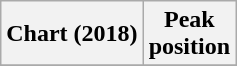<table class="wikitable plainrowheaders" style="text-align:center">
<tr>
<th scope="col">Chart (2018)</th>
<th scope="col">Peak<br>position</th>
</tr>
<tr>
</tr>
</table>
